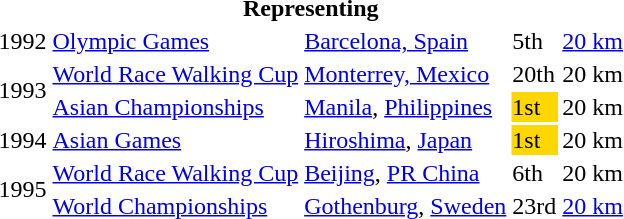<table>
<tr>
<th colspan="5">Representing </th>
</tr>
<tr>
<td>1992</td>
<td><a href='#'>Olympic Games</a></td>
<td><a href='#'>Barcelona, Spain</a></td>
<td>5th</td>
<td><a href='#'>20 km</a></td>
</tr>
<tr>
<td rowspan=2>1993</td>
<td><a href='#'>World Race Walking Cup</a></td>
<td><a href='#'>Monterrey, Mexico</a></td>
<td>20th</td>
<td>20 km</td>
</tr>
<tr>
<td><a href='#'>Asian Championships</a></td>
<td><a href='#'>Manila</a>, <a href='#'>Philippines</a></td>
<td bgcolor="gold">1st</td>
<td>20 km</td>
</tr>
<tr>
<td>1994</td>
<td><a href='#'>Asian Games</a></td>
<td><a href='#'>Hiroshima</a>, <a href='#'>Japan</a></td>
<td bgcolor="gold">1st</td>
<td>20 km</td>
</tr>
<tr>
<td rowspan=2>1995</td>
<td><a href='#'>World Race Walking Cup</a></td>
<td><a href='#'>Beijing</a>, <a href='#'>PR China</a></td>
<td>6th</td>
<td>20 km</td>
</tr>
<tr>
<td><a href='#'>World Championships</a></td>
<td><a href='#'>Gothenburg</a>, <a href='#'>Sweden</a></td>
<td>23rd</td>
<td><a href='#'>20 km</a></td>
</tr>
</table>
